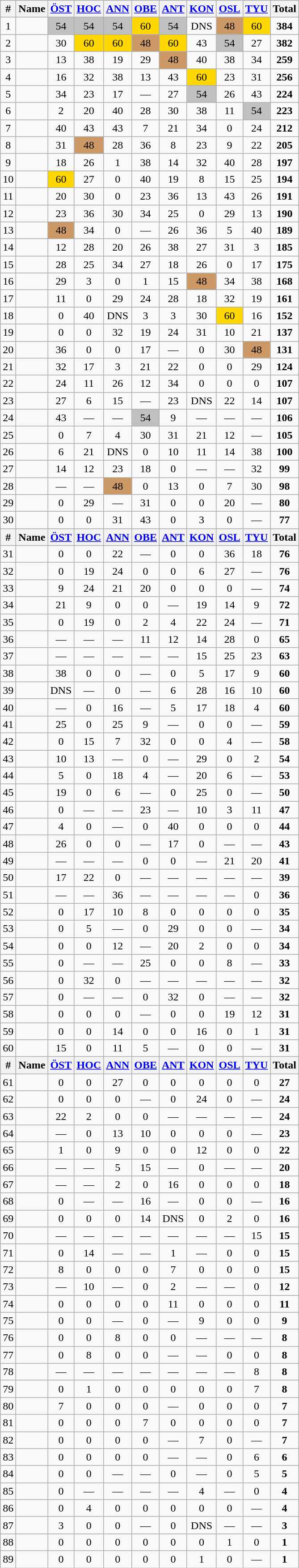<table class="wikitable sortable" style="text-align:center;">
<tr>
<th>#</th>
<th>Name</th>
<th><a href='#'>ÖST</a></th>
<th><a href='#'>HOC</a></th>
<th><a href='#'>ANN</a></th>
<th><a href='#'>OBE</a></th>
<th><a href='#'>ANT</a></th>
<th><a href='#'>KON</a></th>
<th><a href='#'>OSL</a></th>
<th><a href='#'>TYU</a></th>
<th><strong>Total</strong> </th>
</tr>
<tr>
<td>1</td>
<td align="left"></td>
<td bgcolor="silver">54</td>
<td bgcolor="silver">54</td>
<td bgcolor="silver">54</td>
<td bgcolor="gold">60</td>
<td bgcolor="silver">54</td>
<td>DNS</td>
<td bgcolor="CC9966">48</td>
<td bgcolor="gold">60</td>
<td><strong>384</strong></td>
</tr>
<tr>
<td>2</td>
<td align="left"></td>
<td>30</td>
<td bgcolor="gold">60</td>
<td bgcolor="gold">60</td>
<td bgcolor="CC9966">48</td>
<td bgcolor="gold">60</td>
<td>43</td>
<td bgcolor="silver">54</td>
<td>27</td>
<td><strong>382</strong></td>
</tr>
<tr>
<td>3</td>
<td align="left"></td>
<td>13</td>
<td>38</td>
<td>19</td>
<td>29</td>
<td bgcolor="CC9966">48</td>
<td>40</td>
<td>38</td>
<td>34</td>
<td><strong>259</strong></td>
</tr>
<tr>
<td>4</td>
<td align="left"></td>
<td>16</td>
<td>32</td>
<td>38</td>
<td>13</td>
<td>43</td>
<td bgcolor="gold">60</td>
<td>23</td>
<td>31</td>
<td><strong>256</strong></td>
</tr>
<tr>
<td>5</td>
<td align="left"></td>
<td>34</td>
<td>23</td>
<td>17</td>
<td>—</td>
<td>27</td>
<td bgcolor="silver">54</td>
<td>26</td>
<td>43</td>
<td><strong>224</strong></td>
</tr>
<tr>
<td>6</td>
<td align="left"></td>
<td>2</td>
<td>20</td>
<td>40</td>
<td>28</td>
<td>30</td>
<td>38</td>
<td>11</td>
<td bgcolor="silver">54</td>
<td><strong>223</strong></td>
</tr>
<tr>
<td>7</td>
<td align="left"></td>
<td>40</td>
<td>43</td>
<td>43</td>
<td>7</td>
<td>21</td>
<td>34</td>
<td>0</td>
<td>24</td>
<td><strong>212</strong></td>
</tr>
<tr>
<td>8</td>
<td align="left"></td>
<td>31</td>
<td bgcolor="CC9966">48</td>
<td>28</td>
<td>36</td>
<td>8</td>
<td>23</td>
<td>9</td>
<td>22</td>
<td><strong>205</strong></td>
</tr>
<tr>
<td>9</td>
<td align="left"></td>
<td>18</td>
<td>26</td>
<td>1</td>
<td>38</td>
<td>14</td>
<td>32</td>
<td>40</td>
<td>28</td>
<td><strong>197</strong></td>
</tr>
<tr>
<td>10</td>
<td align="left"></td>
<td bgcolor="gold">60</td>
<td>27</td>
<td>0</td>
<td>40</td>
<td>19</td>
<td>8</td>
<td>15</td>
<td>25</td>
<td><strong>194</strong></td>
</tr>
<tr>
<td>11</td>
<td align="left"></td>
<td>20</td>
<td>30</td>
<td>0</td>
<td>23</td>
<td>36</td>
<td>13</td>
<td>43</td>
<td>26</td>
<td><strong>191</strong></td>
</tr>
<tr>
<td>12</td>
<td align="left"></td>
<td>23</td>
<td>36</td>
<td>30</td>
<td>34</td>
<td>25</td>
<td>0</td>
<td>29</td>
<td>13</td>
<td><strong>190</strong></td>
</tr>
<tr>
<td>13</td>
<td align="left"></td>
<td bgcolor="CC9966">48</td>
<td>34</td>
<td>0</td>
<td>—</td>
<td>26</td>
<td>36</td>
<td>5</td>
<td>40</td>
<td><strong>189</strong></td>
</tr>
<tr>
<td>14</td>
<td align="left"></td>
<td>12</td>
<td>28</td>
<td>20</td>
<td>26</td>
<td>38</td>
<td>27</td>
<td>31</td>
<td>3</td>
<td><strong>185</strong></td>
</tr>
<tr>
<td>15</td>
<td align="left"></td>
<td>28</td>
<td>25</td>
<td>34</td>
<td>27</td>
<td>18</td>
<td>26</td>
<td>0</td>
<td>17</td>
<td><strong>175</strong></td>
</tr>
<tr>
<td>16</td>
<td align="left"></td>
<td>29</td>
<td>3</td>
<td>0</td>
<td>1</td>
<td>15</td>
<td bgcolor="CC9966">48</td>
<td>34</td>
<td>38</td>
<td><strong>168</strong></td>
</tr>
<tr>
<td>17</td>
<td align="left"></td>
<td>11</td>
<td>0</td>
<td>29</td>
<td>24</td>
<td>28</td>
<td>18</td>
<td>32</td>
<td>19</td>
<td><strong>161</strong></td>
</tr>
<tr>
<td>18</td>
<td align="left"></td>
<td>0</td>
<td>40</td>
<td>DNS</td>
<td>3</td>
<td>3</td>
<td>30</td>
<td bgcolor="gold">60</td>
<td>16</td>
<td><strong>152</strong></td>
</tr>
<tr>
<td>19</td>
<td align="left"></td>
<td>0</td>
<td>0</td>
<td>32</td>
<td>19</td>
<td>24</td>
<td>31</td>
<td>10</td>
<td>21</td>
<td><strong>137</strong></td>
</tr>
<tr>
<td>20</td>
<td align="left"></td>
<td>36</td>
<td>0</td>
<td>0</td>
<td>17</td>
<td>—</td>
<td>0</td>
<td>30</td>
<td bgcolor="CC9966">48</td>
<td><strong>131</strong></td>
</tr>
<tr>
<td>21</td>
<td align="left"></td>
<td>32</td>
<td>17</td>
<td>3</td>
<td>21</td>
<td>22</td>
<td>0</td>
<td>0</td>
<td>29</td>
<td><strong>124</strong></td>
</tr>
<tr>
<td>22</td>
<td align="left"></td>
<td>24</td>
<td>11</td>
<td>26</td>
<td>12</td>
<td>34</td>
<td>0</td>
<td>0</td>
<td>0</td>
<td><strong>107</strong></td>
</tr>
<tr>
<td>23</td>
<td align="left"></td>
<td>27</td>
<td>6</td>
<td>15</td>
<td>—</td>
<td>23</td>
<td>DNS</td>
<td>22</td>
<td>14</td>
<td><strong>107</strong></td>
</tr>
<tr>
<td>24</td>
<td align="left"></td>
<td>43</td>
<td>—</td>
<td>—</td>
<td bgcolor="silver">54</td>
<td>9</td>
<td>—</td>
<td>—</td>
<td>—</td>
<td><strong>106</strong></td>
</tr>
<tr>
<td>25</td>
<td align="left"></td>
<td>0</td>
<td>7</td>
<td>4</td>
<td>30</td>
<td>31</td>
<td>21</td>
<td>12</td>
<td>—</td>
<td><strong>105</strong></td>
</tr>
<tr>
<td>26</td>
<td align="left"></td>
<td>6</td>
<td>21</td>
<td>DNS</td>
<td>0</td>
<td>10</td>
<td>11</td>
<td>14</td>
<td>38</td>
<td><strong>100</strong></td>
</tr>
<tr>
<td>27</td>
<td align="left"></td>
<td>14</td>
<td>12</td>
<td>23</td>
<td>18</td>
<td>0</td>
<td>—</td>
<td>—</td>
<td>32</td>
<td><strong>99</strong></td>
</tr>
<tr>
<td>28</td>
<td align="left"></td>
<td>—</td>
<td>—</td>
<td bgcolor="CC9966">48</td>
<td>0</td>
<td>13</td>
<td>0</td>
<td>7</td>
<td>30</td>
<td><strong>98</strong></td>
</tr>
<tr>
<td>29</td>
<td align="left"></td>
<td>0</td>
<td>29</td>
<td>—</td>
<td>31</td>
<td>0</td>
<td>0</td>
<td>20</td>
<td>—</td>
<td><strong>80</strong></td>
</tr>
<tr>
<td>30</td>
<td align="left"></td>
<td>0</td>
<td>0</td>
<td>31</td>
<td>43</td>
<td>0</td>
<td>3</td>
<td>0</td>
<td>—</td>
<td><strong>77</strong></td>
</tr>
<tr>
<th>#</th>
<th>Name</th>
<th><a href='#'>ÖST</a></th>
<th><a href='#'>HOC</a></th>
<th><a href='#'>ANN</a></th>
<th><a href='#'>OBE</a></th>
<th><a href='#'>ANT</a></th>
<th><a href='#'>KON</a></th>
<th><a href='#'>OSL</a></th>
<th><a href='#'>TYU</a></th>
<th><strong>Total</strong></th>
</tr>
<tr>
<td>31</td>
<td align="left"></td>
<td>0</td>
<td>0</td>
<td>22</td>
<td>—</td>
<td>0</td>
<td>0</td>
<td>36</td>
<td>18</td>
<td><strong>76</strong></td>
</tr>
<tr>
<td>32</td>
<td align="left"></td>
<td>0</td>
<td>19</td>
<td>24</td>
<td>0</td>
<td>0</td>
<td>6</td>
<td>27</td>
<td>—</td>
<td><strong>76</strong></td>
</tr>
<tr>
<td>33</td>
<td align="left"></td>
<td>9</td>
<td>24</td>
<td>21</td>
<td>20</td>
<td>0</td>
<td>0</td>
<td>0</td>
<td>—</td>
<td><strong>74</strong></td>
</tr>
<tr>
<td>34</td>
<td align="left"></td>
<td>21</td>
<td>9</td>
<td>0</td>
<td>0</td>
<td>—</td>
<td>19</td>
<td>14</td>
<td>9</td>
<td><strong>72</strong></td>
</tr>
<tr>
<td>35</td>
<td align="left"></td>
<td>0</td>
<td>19</td>
<td>0</td>
<td>2</td>
<td>4</td>
<td>22</td>
<td>24</td>
<td>—</td>
<td><strong>71</strong></td>
</tr>
<tr>
<td>36</td>
<td align="left"></td>
<td>—</td>
<td>—</td>
<td>—</td>
<td>11</td>
<td>12</td>
<td>14</td>
<td>28</td>
<td>0</td>
<td><strong>65</strong></td>
</tr>
<tr>
<td>37</td>
<td align="left"></td>
<td>—</td>
<td>—</td>
<td>—</td>
<td>—</td>
<td>—</td>
<td>15</td>
<td>25</td>
<td>23</td>
<td><strong>63</strong></td>
</tr>
<tr>
<td>38</td>
<td align="left"></td>
<td>38</td>
<td>0</td>
<td>0</td>
<td>—</td>
<td>0</td>
<td>5</td>
<td>17</td>
<td>9</td>
<td><strong>60</strong></td>
</tr>
<tr>
<td>39</td>
<td align="left"></td>
<td>DNS</td>
<td>—</td>
<td>0</td>
<td>—</td>
<td>6</td>
<td>28</td>
<td>16</td>
<td>10</td>
<td><strong>60</strong></td>
</tr>
<tr>
<td>40</td>
<td align="left"></td>
<td>—</td>
<td>0</td>
<td>16</td>
<td>—</td>
<td>5</td>
<td>17</td>
<td>18</td>
<td>4</td>
<td><strong>60</strong></td>
</tr>
<tr>
<td>41</td>
<td align="left"></td>
<td>25</td>
<td>0</td>
<td>25</td>
<td>9</td>
<td>—</td>
<td>0</td>
<td>0</td>
<td>—</td>
<td><strong>59</strong></td>
</tr>
<tr>
<td>42</td>
<td align="left"></td>
<td>0</td>
<td>15</td>
<td>7</td>
<td>32</td>
<td>0</td>
<td>0</td>
<td>4</td>
<td>—</td>
<td><strong>58</strong></td>
</tr>
<tr>
<td>43</td>
<td align="left"></td>
<td>10</td>
<td>13</td>
<td>—</td>
<td>0</td>
<td>—</td>
<td>29</td>
<td>0</td>
<td>2</td>
<td><strong>54</strong></td>
</tr>
<tr>
<td>44</td>
<td align="left"></td>
<td>5</td>
<td>0</td>
<td>18</td>
<td>4</td>
<td>—</td>
<td>20</td>
<td>6</td>
<td>—</td>
<td><strong>53</strong></td>
</tr>
<tr>
<td>45</td>
<td align="left"></td>
<td>19</td>
<td>0</td>
<td>6</td>
<td>—</td>
<td>0</td>
<td>25</td>
<td>0</td>
<td>—</td>
<td><strong>50</strong></td>
</tr>
<tr>
<td>46</td>
<td align="left"></td>
<td>0</td>
<td>—</td>
<td>—</td>
<td>23</td>
<td>—</td>
<td>10</td>
<td>3</td>
<td>11</td>
<td><strong>47</strong></td>
</tr>
<tr>
<td>47</td>
<td align="left"></td>
<td>4</td>
<td>0</td>
<td>—</td>
<td>0</td>
<td>40</td>
<td>0</td>
<td>0</td>
<td>0</td>
<td><strong>44</strong></td>
</tr>
<tr>
<td>48</td>
<td align="left"></td>
<td>26</td>
<td>0</td>
<td>0</td>
<td>—</td>
<td>17</td>
<td>0</td>
<td>—</td>
<td>—</td>
<td><strong>43</strong></td>
</tr>
<tr>
<td>49</td>
<td align="left"></td>
<td>—</td>
<td>—</td>
<td>—</td>
<td>0</td>
<td>0</td>
<td>—</td>
<td>21</td>
<td>20</td>
<td><strong>41</strong></td>
</tr>
<tr>
<td>50</td>
<td align="left"></td>
<td>17</td>
<td>22</td>
<td>0</td>
<td>—</td>
<td>—</td>
<td>—</td>
<td>—</td>
<td>—</td>
<td><strong>39</strong></td>
</tr>
<tr>
<td>51</td>
<td align="left"></td>
<td>—</td>
<td>—</td>
<td>36</td>
<td>—</td>
<td>—</td>
<td>—</td>
<td>—</td>
<td>0</td>
<td><strong>36</strong></td>
</tr>
<tr>
<td>52</td>
<td align="left"></td>
<td>0</td>
<td>17</td>
<td>10</td>
<td>8</td>
<td>0</td>
<td>0</td>
<td>0</td>
<td>0</td>
<td><strong>35</strong></td>
</tr>
<tr>
<td>53</td>
<td align="left"></td>
<td>0</td>
<td>5</td>
<td>—</td>
<td>0</td>
<td>29</td>
<td>0</td>
<td>0</td>
<td>—</td>
<td><strong>34</strong></td>
</tr>
<tr>
<td>54</td>
<td align="left"></td>
<td>0</td>
<td>0</td>
<td>12</td>
<td>—</td>
<td>20</td>
<td>2</td>
<td>0</td>
<td>0</td>
<td><strong>34</strong></td>
</tr>
<tr>
<td>55</td>
<td align="left"></td>
<td>0</td>
<td>—</td>
<td>—</td>
<td>25</td>
<td>0</td>
<td>0</td>
<td>8</td>
<td>—</td>
<td><strong>33</strong></td>
</tr>
<tr>
<td>56</td>
<td align="left"></td>
<td>0</td>
<td>32</td>
<td>0</td>
<td>—</td>
<td>—</td>
<td>—</td>
<td>—</td>
<td>—</td>
<td><strong>32</strong></td>
</tr>
<tr>
<td>57</td>
<td align="left"></td>
<td>0</td>
<td>—</td>
<td>—</td>
<td>0</td>
<td>32</td>
<td>0</td>
<td>—</td>
<td>—</td>
<td><strong>32</strong></td>
</tr>
<tr>
<td>58</td>
<td align="left"></td>
<td>0</td>
<td>0</td>
<td>0</td>
<td>—</td>
<td>0</td>
<td>0</td>
<td>19</td>
<td>12</td>
<td><strong>31</strong></td>
</tr>
<tr>
<td>59</td>
<td align="left"></td>
<td>0</td>
<td>0</td>
<td>14</td>
<td>0</td>
<td>0</td>
<td>16</td>
<td>0</td>
<td>1</td>
<td><strong>31</strong></td>
</tr>
<tr>
<td>60</td>
<td align="left"></td>
<td>15</td>
<td>0</td>
<td>11</td>
<td>5</td>
<td>—</td>
<td>0</td>
<td>0</td>
<td>—</td>
<td><strong>31</strong></td>
</tr>
<tr>
<th>#</th>
<th>Name</th>
<th><a href='#'>ÖST</a></th>
<th><a href='#'>HOC</a></th>
<th><a href='#'>ANN</a></th>
<th><a href='#'>OBE</a></th>
<th><a href='#'>ANT</a></th>
<th><a href='#'>KON</a></th>
<th><a href='#'>OSL</a></th>
<th><a href='#'>TYU</a></th>
<th><strong>Total</strong></th>
</tr>
<tr>
<td>61</td>
<td align="left"></td>
<td>0</td>
<td>0</td>
<td>27</td>
<td>0</td>
<td>0</td>
<td>0</td>
<td>0</td>
<td>0</td>
<td><strong>27</strong></td>
</tr>
<tr>
<td>62</td>
<td align="left"></td>
<td>0</td>
<td>0</td>
<td>0</td>
<td>—</td>
<td>0</td>
<td>24</td>
<td>0</td>
<td>—</td>
<td><strong>24</strong></td>
</tr>
<tr>
<td>63</td>
<td align="left"></td>
<td>22</td>
<td>2</td>
<td>0</td>
<td>0</td>
<td>—</td>
<td>—</td>
<td>—</td>
<td>—</td>
<td><strong>24</strong></td>
</tr>
<tr>
<td>64</td>
<td align="left"></td>
<td>—</td>
<td>0</td>
<td>13</td>
<td>10</td>
<td>0</td>
<td>0</td>
<td>0</td>
<td>—</td>
<td><strong>23</strong></td>
</tr>
<tr>
<td>65</td>
<td align="left"></td>
<td>1</td>
<td>0</td>
<td>9</td>
<td>0</td>
<td>0</td>
<td>12</td>
<td>0</td>
<td>0</td>
<td><strong>22</strong></td>
</tr>
<tr>
<td>66</td>
<td align="left"></td>
<td>—</td>
<td>—</td>
<td>5</td>
<td>15</td>
<td>—</td>
<td>0</td>
<td>—</td>
<td>—</td>
<td><strong>20</strong></td>
</tr>
<tr>
<td>67</td>
<td align="left"></td>
<td>—</td>
<td>—</td>
<td>2</td>
<td>0</td>
<td>16</td>
<td>0</td>
<td>0</td>
<td>0</td>
<td><strong>18</strong></td>
</tr>
<tr>
<td>68</td>
<td align="left"></td>
<td>0</td>
<td>—</td>
<td>—</td>
<td>16</td>
<td>—</td>
<td>0</td>
<td>0</td>
<td>—</td>
<td><strong>16</strong></td>
</tr>
<tr>
<td>69</td>
<td align="left"></td>
<td>0</td>
<td>0</td>
<td>0</td>
<td>14</td>
<td>DNS</td>
<td>0</td>
<td>2</td>
<td>0</td>
<td><strong>16</strong></td>
</tr>
<tr>
<td>70</td>
<td align="left"></td>
<td>—</td>
<td>—</td>
<td>—</td>
<td>—</td>
<td>—</td>
<td>—</td>
<td>—</td>
<td>15</td>
<td><strong>15</strong></td>
</tr>
<tr>
<td>71</td>
<td align="left"></td>
<td>0</td>
<td>14</td>
<td>—</td>
<td>—</td>
<td>1</td>
<td>—</td>
<td>0</td>
<td>0</td>
<td><strong>15</strong></td>
</tr>
<tr>
<td>72</td>
<td align="left"></td>
<td>8</td>
<td>0</td>
<td>0</td>
<td>0</td>
<td>7</td>
<td>0</td>
<td>0</td>
<td>0</td>
<td><strong>15</strong></td>
</tr>
<tr>
<td>73</td>
<td align="left"></td>
<td>—</td>
<td>10</td>
<td>—</td>
<td>0</td>
<td>2</td>
<td>—</td>
<td>—</td>
<td>0</td>
<td><strong>12</strong></td>
</tr>
<tr>
<td>74</td>
<td align="left"></td>
<td>0</td>
<td>0</td>
<td>0</td>
<td>0</td>
<td>11</td>
<td>0</td>
<td>0</td>
<td>0</td>
<td><strong>11</strong></td>
</tr>
<tr>
<td>75</td>
<td align="left"></td>
<td>0</td>
<td>0</td>
<td>—</td>
<td>0</td>
<td>—</td>
<td>9</td>
<td>0</td>
<td>0</td>
<td><strong>9</strong></td>
</tr>
<tr>
<td>76</td>
<td align="left"></td>
<td>0</td>
<td>0</td>
<td>8</td>
<td>0</td>
<td>0</td>
<td>—</td>
<td>—</td>
<td>—</td>
<td><strong>8</strong></td>
</tr>
<tr>
<td>77</td>
<td align="left"></td>
<td>0</td>
<td>8</td>
<td>0</td>
<td>0</td>
<td>—</td>
<td>—</td>
<td>0</td>
<td>0</td>
<td><strong>8</strong></td>
</tr>
<tr>
<td>78</td>
<td align="left"></td>
<td>—</td>
<td>—</td>
<td>—</td>
<td>—</td>
<td>—</td>
<td>—</td>
<td>—</td>
<td>8</td>
<td><strong>8</strong></td>
</tr>
<tr>
<td>79</td>
<td align="left"></td>
<td>0</td>
<td>1</td>
<td>0</td>
<td>0</td>
<td>0</td>
<td>0</td>
<td>0</td>
<td>7</td>
<td><strong>8</strong></td>
</tr>
<tr>
<td>80</td>
<td align="left"></td>
<td>7</td>
<td>0</td>
<td>0</td>
<td>0</td>
<td>—</td>
<td>0</td>
<td>0</td>
<td>0</td>
<td><strong>7</strong></td>
</tr>
<tr>
<td>81</td>
<td align="left"></td>
<td>0</td>
<td>0</td>
<td>0</td>
<td>7</td>
<td>0</td>
<td>0</td>
<td>0</td>
<td>0</td>
<td><strong>7</strong></td>
</tr>
<tr>
<td>82</td>
<td align="left"></td>
<td>0</td>
<td>0</td>
<td>0</td>
<td>0</td>
<td>—</td>
<td>7</td>
<td>0</td>
<td>—</td>
<td><strong>7</strong></td>
</tr>
<tr>
<td>83</td>
<td align="left"></td>
<td>0</td>
<td>0</td>
<td>0</td>
<td>0</td>
<td>—</td>
<td>—</td>
<td>0</td>
<td>6</td>
<td><strong>6</strong></td>
</tr>
<tr>
<td>84</td>
<td align="left"></td>
<td>0</td>
<td>0</td>
<td>—</td>
<td>—</td>
<td>0</td>
<td>—</td>
<td>0</td>
<td>5</td>
<td><strong>5</strong></td>
</tr>
<tr>
<td>85</td>
<td align="left"></td>
<td>0</td>
<td>—</td>
<td>—</td>
<td>—</td>
<td>—</td>
<td>4</td>
<td>—</td>
<td>0</td>
<td><strong>4</strong></td>
</tr>
<tr>
<td>86</td>
<td align="left"></td>
<td>0</td>
<td>4</td>
<td>0</td>
<td>0</td>
<td>0</td>
<td>0</td>
<td>0</td>
<td>—</td>
<td><strong>4</strong></td>
</tr>
<tr>
<td>87</td>
<td align="left"></td>
<td>3</td>
<td>0</td>
<td>0</td>
<td>—</td>
<td>0</td>
<td>DNS</td>
<td>—</td>
<td>—</td>
<td><strong>3</strong></td>
</tr>
<tr>
<td>88</td>
<td align="left"></td>
<td>0</td>
<td>0</td>
<td>0</td>
<td>0</td>
<td>0</td>
<td>0</td>
<td>1</td>
<td>0</td>
<td><strong>1</strong></td>
</tr>
<tr>
<td>89</td>
<td align="left"></td>
<td>0</td>
<td>0</td>
<td>0</td>
<td>0</td>
<td>0</td>
<td>1</td>
<td>0</td>
<td>—</td>
<td><strong>1</strong></td>
</tr>
</table>
